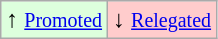<table class="wikitable" align="center">
<tr>
<td style="background:#ddffdd">↑ <small><a href='#'>Promoted</a></small></td>
<td style="background:#ffcccc">↓ <small><a href='#'>Relegated</a></small></td>
</tr>
</table>
